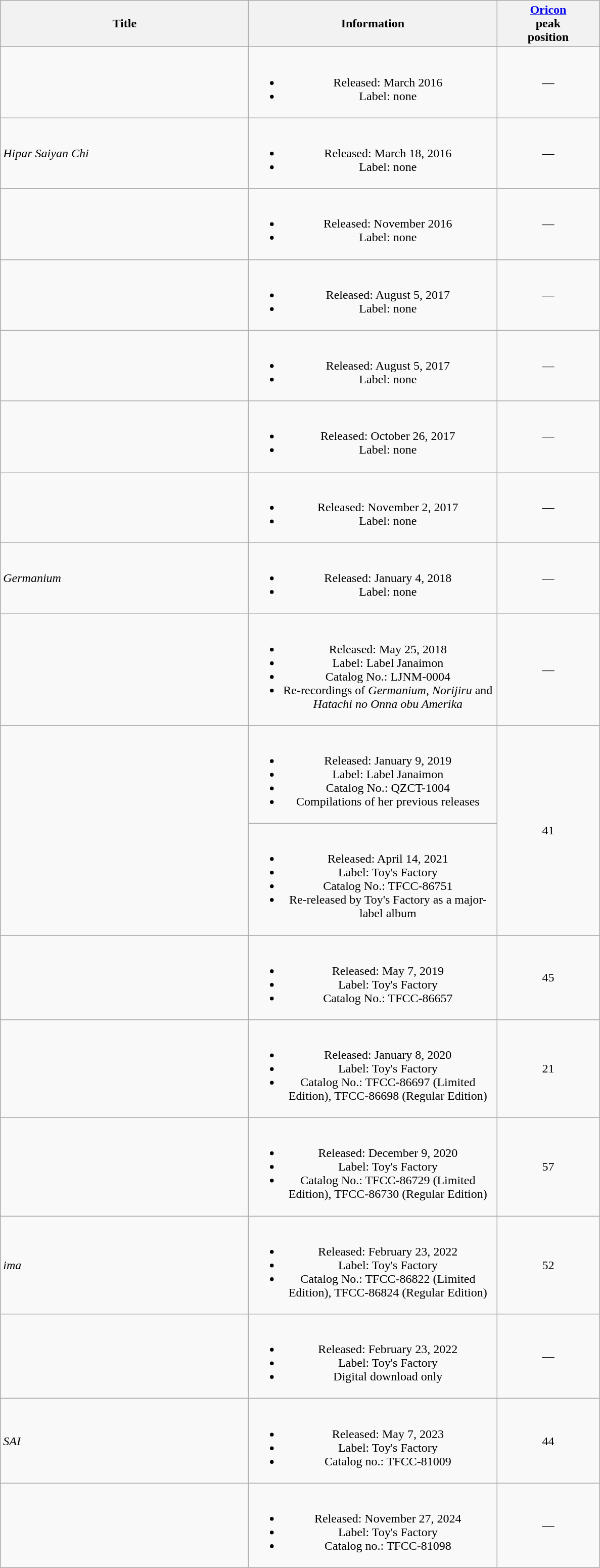<table class="wikitable plainrowheaders" style="text-align:center">
<tr>
<th style="width:20em;">Title</th>
<th style="width:20em;">Information</th>
<th style="width:8em;"><a href='#'>Oricon</a><br>peak<br>position</th>
</tr>
<tr>
<td align=left></td>
<td><br><ul><li>Released: March 2016</li><li>Label: none</li></ul></td>
<td>—</td>
</tr>
<tr>
<td align=left><em>Hipar Saiyan Chi</em></td>
<td><br><ul><li>Released: March 18, 2016</li><li>Label: none</li></ul></td>
<td>—</td>
</tr>
<tr>
<td align=left></td>
<td><br><ul><li>Released: November 2016</li><li>Label: none</li></ul></td>
<td>—</td>
</tr>
<tr>
<td align=left></td>
<td><br><ul><li>Released: August 5, 2017</li><li>Label: none</li></ul></td>
<td>—</td>
</tr>
<tr>
<td align=left></td>
<td><br><ul><li>Released: August 5, 2017</li><li>Label: none</li></ul></td>
<td>—</td>
</tr>
<tr>
<td align=left></td>
<td><br><ul><li>Released: October 26, 2017</li><li>Label: none</li></ul></td>
<td>—</td>
</tr>
<tr>
<td align=left></td>
<td><br><ul><li>Released: November 2, 2017</li><li>Label: none</li></ul></td>
<td>—</td>
</tr>
<tr>
<td align=left><em>Germanium</em></td>
<td><br><ul><li>Released: January 4, 2018</li><li>Label: none</li></ul></td>
<td>—</td>
</tr>
<tr>
<td align=left></td>
<td><br><ul><li>Released: May 25, 2018</li><li>Label: Label Janaimon</li><li>Catalog No.: LJNM-0004</li><li>Re-recordings of <em>Germanium</em>, <em>Norijiru</em> and <em>Hatachi no Onna obu Amerika</em></li></ul></td>
<td>—</td>
</tr>
<tr>
<td rowspan="2" align="left"></td>
<td><br><ul><li>Released: January 9, 2019</li><li>Label: Label Janaimon</li><li>Catalog No.: QZCT-1004</li><li>Compilations of her previous releases</li></ul></td>
<td rowspan="2">41</td>
</tr>
<tr>
<td><br><ul><li>Released: April 14, 2021</li><li>Label: Toy's Factory</li><li>Catalog No.: TFCC-86751</li><li>Re-released by Toy's Factory as a major-label album</li></ul></td>
</tr>
<tr>
<td align=left></td>
<td><br><ul><li>Released: May 7, 2019</li><li>Label: Toy's Factory</li><li>Catalog No.: TFCC-86657</li></ul></td>
<td>45</td>
</tr>
<tr>
<td align=left></td>
<td><br><ul><li>Released: January 8, 2020</li><li>Label: Toy's Factory</li><li>Catalog No.: TFCC-86697 (Limited Edition), TFCC-86698 (Regular Edition)</li></ul></td>
<td>21</td>
</tr>
<tr>
<td align=left></td>
<td><br><ul><li>Released: December 9, 2020</li><li>Label: Toy's Factory</li><li>Catalog No.: TFCC-86729 (Limited Edition), TFCC-86730 (Regular Edition)</li></ul></td>
<td>57</td>
</tr>
<tr>
<td align=left><em>ima</em></td>
<td><br><ul><li>Released: February 23, 2022</li><li>Label: Toy's Factory</li><li>Catalog No.: TFCC-86822 (Limited Edition), TFCC-86824 (Regular Edition)</li></ul></td>
<td>52</td>
</tr>
<tr>
<td align=left></td>
<td><br><ul><li>Released: February 23, 2022</li><li>Label: Toy's Factory</li><li>Digital download only</li></ul></td>
<td>—</td>
</tr>
<tr>
<td align=left><em>SAI</em></td>
<td><br><ul><li>Released: May 7, 2023</li><li>Label: Toy's Factory</li><li>Catalog no.: TFCC-81009</li></ul></td>
<td>44</td>
</tr>
<tr>
<td align=left></td>
<td><br><ul><li>Released: November 27, 2024</li><li>Label: Toy's Factory</li><li>Catalog no.: TFCC-81098</li></ul></td>
<td>—</td>
</tr>
</table>
